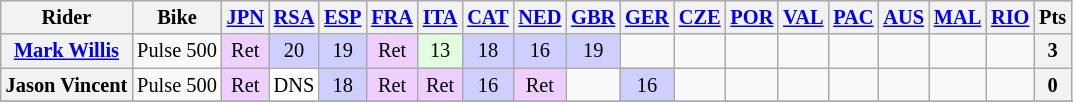<table class="wikitable" style="font-size: 85%; text-align:center">
<tr valign="top">
<th valign="middle">Rider</th>
<th valign="middle">Bike</th>
<th><a href='#'>JPN</a><br></th>
<th><a href='#'>RSA</a><br></th>
<th><a href='#'>ESP</a><br></th>
<th><a href='#'>FRA</a><br></th>
<th><a href='#'>ITA</a><br></th>
<th><a href='#'>CAT</a><br></th>
<th><a href='#'>NED</a><br></th>
<th><a href='#'>GBR</a><br></th>
<th><a href='#'>GER</a><br></th>
<th><a href='#'>CZE</a><br></th>
<th><a href='#'>POR</a><br></th>
<th><a href='#'>VAL</a><br></th>
<th><a href='#'>PAC</a><br></th>
<th><a href='#'>AUS</a><br></th>
<th><a href='#'>MAL</a><br></th>
<th><a href='#'>RIO</a><br></th>
<th valign="middle">Pts</th>
</tr>
<tr>
<th align="left"> <a href='#'>Mark Willis</a></th>
<td>Pulse 500</td>
<td style="background:#efcfff;">Ret</td>
<td style="background:#cfcfff;">20</td>
<td style="background:#cfcfff;">19</td>
<td style="background:#efcfff;">Ret</td>
<td style="background:#dfffdf;">13</td>
<td style="background:#cfcfff;">18</td>
<td style="background:#cfcfff;">16</td>
<td style="background:#cfcfff;">19</td>
<td></td>
<td></td>
<td></td>
<td></td>
<td></td>
<td></td>
<td></td>
<td></td>
<th>3</th>
</tr>
<tr>
<th align="left">Jason Vincent</th>
<td>Pulse 500</td>
<td style="background:#efcfff;">Ret</td>
<td style="background:#ffffff;">DNS</td>
<td style="background:#cfcfff;">18</td>
<td style="background:#efcfff;">Ret</td>
<td style="background:#efcfff;">Ret</td>
<td style="background:#cfcfff;">16</td>
<td style="background:#efcfff;">Ret</td>
<td></td>
<td style="background:#cfcfff;">16</td>
<td></td>
<td></td>
<td></td>
<td></td>
<td></td>
<td></td>
<td></td>
<th>0</th>
</tr>
<tr>
</tr>
</table>
